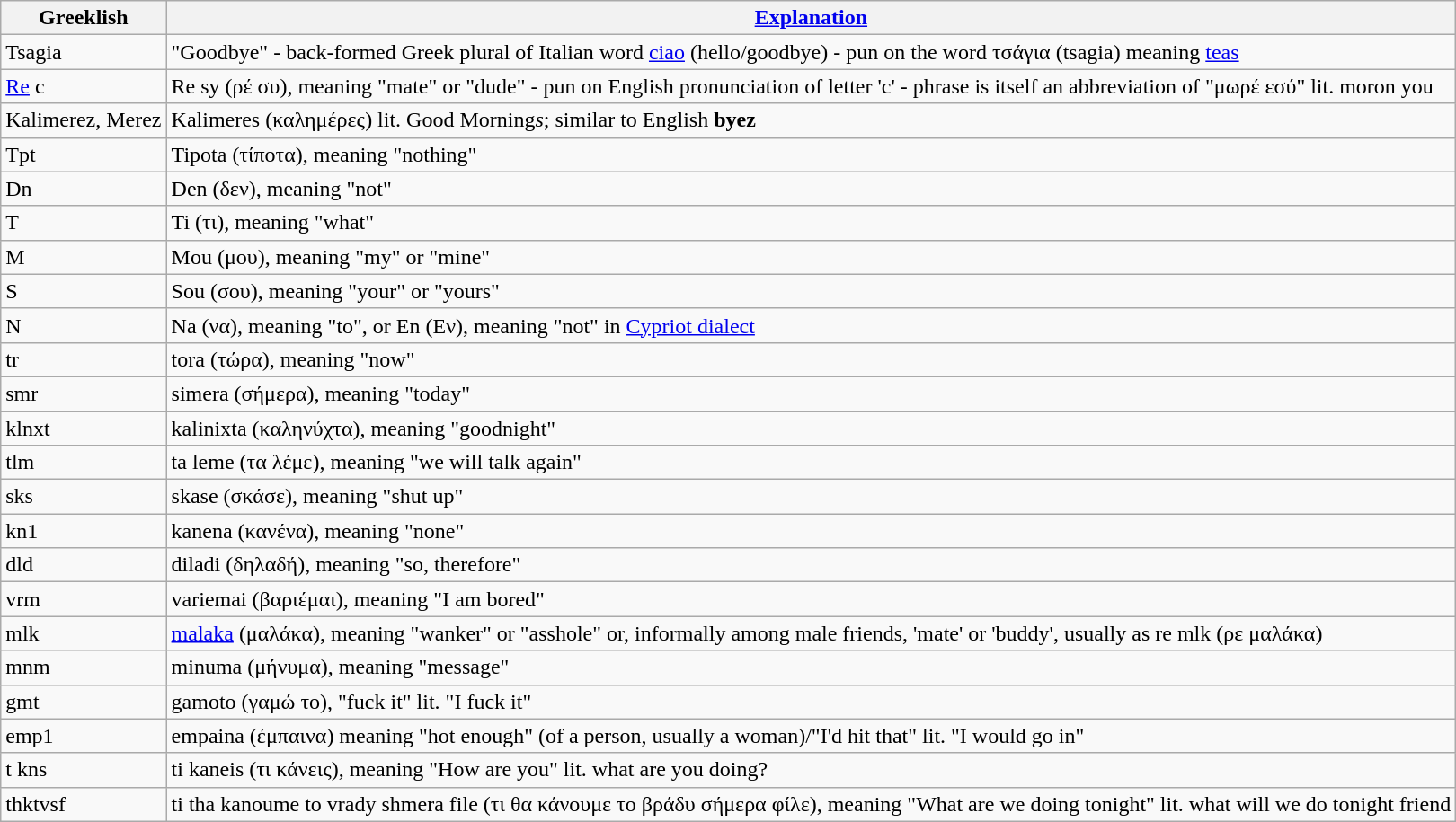<table class="wikitable">
<tr>
<th>Greeklish</th>
<th><a href='#'>Explanation</a></th>
</tr>
<tr>
<td>Tsagia</td>
<td>"Goodbye" - back-formed Greek plural of Italian word <a href='#'>ciao</a> (hello/goodbye) - pun on the word τσάγια (tsagia) meaning <a href='#'>teas</a></td>
</tr>
<tr>
<td><a href='#'>Re</a> c</td>
<td>Re sy (ρέ συ), meaning "mate" or "dude" - pun on English pronunciation of letter 'c' - phrase is itself an abbreviation of "μωρέ εσύ" lit. moron you</td>
</tr>
<tr>
<td>Kalimerez, Merez</td>
<td>Kalimeres (καλημέρες) lit. Good Morning<em>s</em>; similar to English <strong>byez</strong></td>
</tr>
<tr>
<td>Tpt</td>
<td>Tipota (τίποτα), meaning "nothing"</td>
</tr>
<tr>
<td>Dn</td>
<td>Den (δεν), meaning "not"</td>
</tr>
<tr>
<td>T</td>
<td>Ti (τι), meaning "what"</td>
</tr>
<tr>
<td>M</td>
<td>Mou (μου), meaning "my" or "mine"</td>
</tr>
<tr>
<td>S</td>
<td>Sou (σου), meaning "your" or "yours"</td>
</tr>
<tr>
<td>N</td>
<td>Na (να), meaning "to", or En (Εν), meaning "not" in <a href='#'>Cypriot dialect</a></td>
</tr>
<tr>
<td>tr</td>
<td>tora (τώρα), meaning "now"</td>
</tr>
<tr>
<td>smr</td>
<td>simera (σήμερα), meaning "today"</td>
</tr>
<tr>
<td>klnxt</td>
<td>kalinixta (καληνύχτα), meaning "goodnight"</td>
</tr>
<tr>
<td>tlm</td>
<td>ta leme (τα λέμε), meaning "we will talk again"</td>
</tr>
<tr>
<td>sks</td>
<td>skase (σκάσε), meaning "shut up"</td>
</tr>
<tr>
<td>kn1</td>
<td>kanena (κανένα), meaning "none"</td>
</tr>
<tr>
<td>dld</td>
<td>diladi (δηλαδή), meaning "so, therefore"</td>
</tr>
<tr>
<td>vrm</td>
<td>variemai (βαριέμαι), meaning "I am bored"</td>
</tr>
<tr>
<td>mlk</td>
<td><a href='#'>malaka</a> (μαλάκα), meaning "wanker" or "asshole" or, informally among male friends, 'mate' or 'buddy', usually as re mlk (ρε μαλάκα)</td>
</tr>
<tr>
<td>mnm</td>
<td>minuma (μήνυμα), meaning "message"</td>
</tr>
<tr>
<td>gmt</td>
<td>gamoto (γαμώ το), "fuck it" lit. "I fuck it"</td>
</tr>
<tr>
<td>emp1</td>
<td>empaina (έμπαινα) meaning "hot enough" (of a person, usually a woman)/"I'd hit that" lit. "I would go in"</td>
</tr>
<tr>
<td>t kns</td>
<td>ti kaneis (τι κάνεις), meaning "How are you" lit. what are you doing?</td>
</tr>
<tr>
<td>thktvsf</td>
<td>ti tha kanoume to vrady shmera file (τι θα κάνουμε το βράδυ σήμερα φίλε), meaning "What are we doing tonight" lit. what will we do tonight friend</td>
</tr>
</table>
